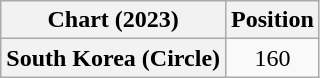<table class="wikitable plainrowheaders" style="text-align:center">
<tr>
<th scope="col">Chart (2023)</th>
<th scope="col">Position</th>
</tr>
<tr>
<th scope="row">South Korea (Circle)</th>
<td>160</td>
</tr>
</table>
